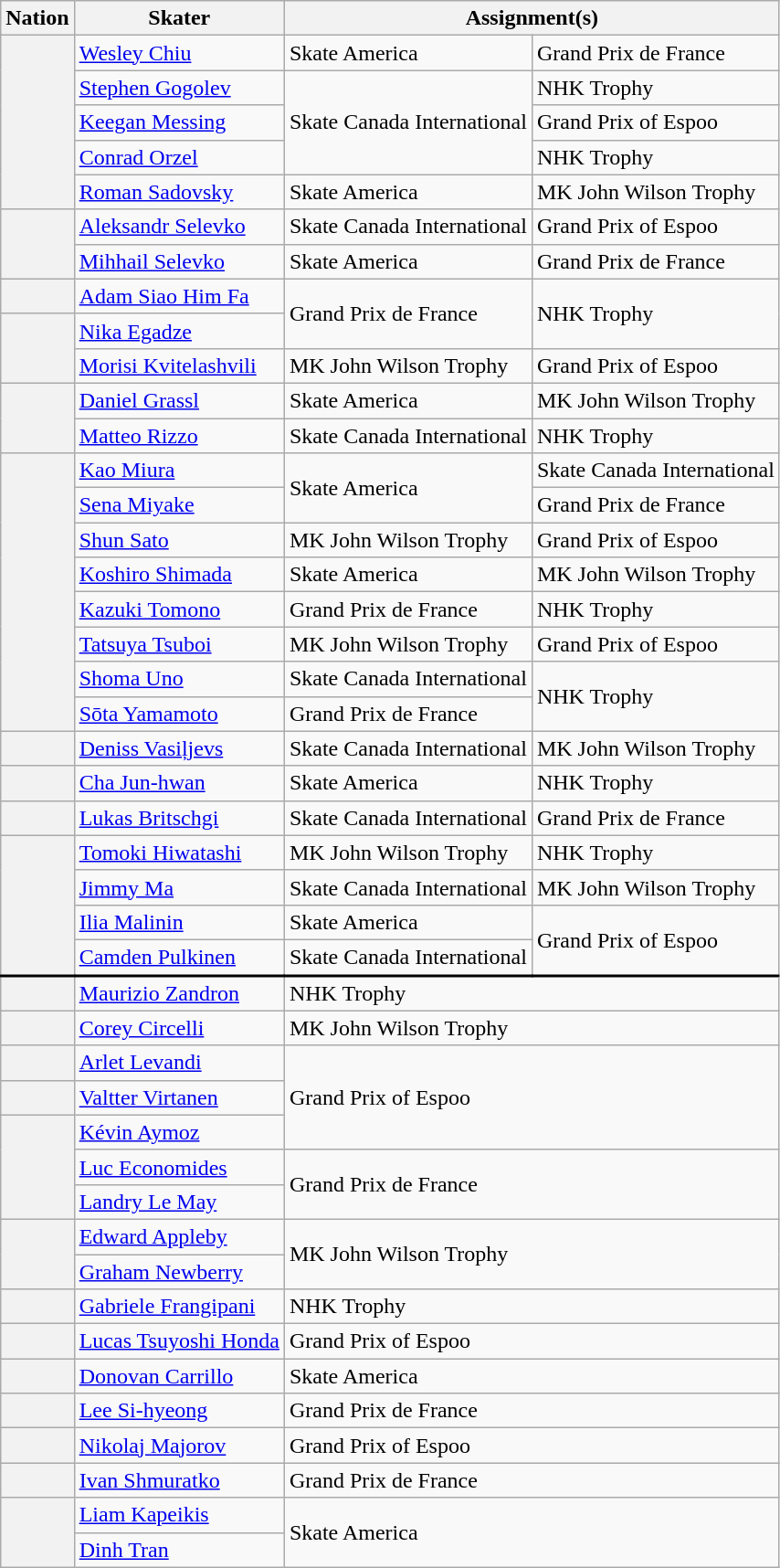<table class="wikitable unsortable" style="text-align:left">
<tr>
<th scope="col">Nation</th>
<th scope="col">Skater</th>
<th scope="col" colspan="2">Assignment(s)</th>
</tr>
<tr>
<th scope="row" style="text-align:left" rowspan="5"></th>
<td><a href='#'>Wesley Chiu</a></td>
<td>Skate America</td>
<td>Grand Prix de France</td>
</tr>
<tr>
<td><a href='#'>Stephen Gogolev</a></td>
<td rowspan="3">Skate Canada International</td>
<td>NHK Trophy</td>
</tr>
<tr>
<td><a href='#'>Keegan Messing</a></td>
<td>Grand Prix of Espoo</td>
</tr>
<tr>
<td><a href='#'>Conrad Orzel</a></td>
<td>NHK Trophy</td>
</tr>
<tr>
<td><a href='#'>Roman Sadovsky</a></td>
<td>Skate America</td>
<td>MK John Wilson Trophy</td>
</tr>
<tr>
<th scope="row" style="text-align:left" rowspan="2"></th>
<td><a href='#'>Aleksandr Selevko</a></td>
<td>Skate Canada International</td>
<td>Grand Prix of Espoo</td>
</tr>
<tr>
<td><a href='#'>Mihhail Selevko</a></td>
<td>Skate America</td>
<td>Grand Prix de France</td>
</tr>
<tr>
<th scope="row" style="text-align:left"></th>
<td><a href='#'>Adam Siao Him Fa</a></td>
<td rowspan="2">Grand Prix de France</td>
<td rowspan="2">NHK Trophy</td>
</tr>
<tr>
<th scope="row" style="text-align:left" rowspan="2"></th>
<td><a href='#'>Nika Egadze</a></td>
</tr>
<tr>
<td><a href='#'>Morisi Kvitelashvili</a></td>
<td>MK John Wilson Trophy</td>
<td>Grand Prix of Espoo</td>
</tr>
<tr>
<th scope="row" style="text-align:left" rowspan="2"></th>
<td><a href='#'>Daniel Grassl</a></td>
<td>Skate America</td>
<td>MK John Wilson Trophy</td>
</tr>
<tr>
<td><a href='#'>Matteo Rizzo</a></td>
<td>Skate Canada International</td>
<td>NHK Trophy</td>
</tr>
<tr>
<th scope="row" style="text-align:left" rowspan="8"></th>
<td><a href='#'>Kao Miura</a></td>
<td rowspan="2">Skate America</td>
<td>Skate Canada International</td>
</tr>
<tr>
<td><a href='#'>Sena Miyake</a></td>
<td>Grand Prix de France</td>
</tr>
<tr>
<td><a href='#'>Shun Sato</a></td>
<td>MK John Wilson Trophy</td>
<td>Grand Prix of Espoo</td>
</tr>
<tr>
<td><a href='#'>Koshiro Shimada</a></td>
<td>Skate America</td>
<td>MK John Wilson Trophy</td>
</tr>
<tr>
<td><a href='#'>Kazuki Tomono</a></td>
<td>Grand Prix de France</td>
<td>NHK Trophy</td>
</tr>
<tr>
<td><a href='#'>Tatsuya Tsuboi</a></td>
<td>MK John Wilson Trophy</td>
<td>Grand Prix of Espoo</td>
</tr>
<tr>
<td><a href='#'>Shoma Uno</a></td>
<td>Skate Canada International</td>
<td rowspan="2">NHK Trophy</td>
</tr>
<tr>
<td><a href='#'>Sōta Yamamoto</a></td>
<td>Grand Prix de France</td>
</tr>
<tr>
<th scope="row" style="text-align:left"></th>
<td><a href='#'>Deniss Vasiļjevs</a></td>
<td>Skate Canada International</td>
<td>MK John Wilson Trophy</td>
</tr>
<tr>
<th scope="row" style="text-align:left"></th>
<td><a href='#'>Cha Jun-hwan</a></td>
<td>Skate America</td>
<td>NHK Trophy</td>
</tr>
<tr>
<th scope="row" style="text-align:left"></th>
<td><a href='#'>Lukas Britschgi</a></td>
<td>Skate Canada International</td>
<td>Grand Prix de France</td>
</tr>
<tr>
<th scope="row" style="text-align:left" rowspan="4"></th>
<td><a href='#'>Tomoki Hiwatashi</a></td>
<td>MK John Wilson Trophy</td>
<td>NHK Trophy</td>
</tr>
<tr>
<td><a href='#'>Jimmy Ma</a></td>
<td>Skate Canada International</td>
<td>MK John Wilson Trophy</td>
</tr>
<tr>
<td><a href='#'>Ilia Malinin</a></td>
<td>Skate America</td>
<td rowspan="2">Grand Prix of Espoo</td>
</tr>
<tr>
<td><a href='#'>Camden Pulkinen</a></td>
<td>Skate Canada International</td>
</tr>
<tr style="border-top:2.5px solid">
<th scope="row" style="text-align:left"></th>
<td><a href='#'>Maurizio Zandron</a></td>
<td colspan="2">NHK Trophy</td>
</tr>
<tr>
<th scope="row" style="text-align:left"></th>
<td><a href='#'>Corey Circelli</a></td>
<td colspan="2">MK John Wilson Trophy</td>
</tr>
<tr>
<th scope="row" style="text-align:left"></th>
<td><a href='#'>Arlet Levandi</a></td>
<td colspan="2" rowspan="3">Grand Prix of Espoo</td>
</tr>
<tr>
<th scope="row" style="text-align:left"></th>
<td><a href='#'>Valtter Virtanen</a></td>
</tr>
<tr>
<th scope="row" style="text-align:left" rowspan="3"></th>
<td><a href='#'>Kévin Aymoz</a></td>
</tr>
<tr>
<td><a href='#'>Luc Economides</a></td>
<td colspan="2" rowspan="2">Grand Prix de France</td>
</tr>
<tr>
<td><a href='#'>Landry Le May</a></td>
</tr>
<tr>
<th scope="row" style="text-align:left" rowspan="2"></th>
<td><a href='#'>Edward Appleby</a></td>
<td colspan="2" rowspan="2">MK John Wilson Trophy</td>
</tr>
<tr>
<td><a href='#'>Graham Newberry</a></td>
</tr>
<tr>
<th scope="row" style="text-align:left"></th>
<td><a href='#'>Gabriele Frangipani</a></td>
<td colspan="2">NHK Trophy</td>
</tr>
<tr>
<th scope="row" style="text-align:left"></th>
<td><a href='#'>Lucas Tsuyoshi Honda</a></td>
<td colspan="2">Grand Prix of Espoo</td>
</tr>
<tr>
<th scope="row" style="text-align:left"></th>
<td><a href='#'>Donovan Carrillo</a></td>
<td colspan="2">Skate America</td>
</tr>
<tr>
<th scope="row" style="text-align:left"></th>
<td><a href='#'>Lee Si-hyeong</a></td>
<td colspan="2">Grand Prix de France</td>
</tr>
<tr>
<th scope="row" style="text-align:left"></th>
<td><a href='#'>Nikolaj Majorov</a></td>
<td colspan="2">Grand Prix of Espoo</td>
</tr>
<tr>
<th scope="row" style="text-align:left"></th>
<td><a href='#'>Ivan Shmuratko</a></td>
<td colspan="2">Grand Prix de France</td>
</tr>
<tr>
<th scope="row" style="text-align:left" rowspan="2"></th>
<td><a href='#'>Liam Kapeikis</a></td>
<td colspan="2" rowspan="2">Skate America</td>
</tr>
<tr>
<td><a href='#'>Dinh Tran</a></td>
</tr>
</table>
